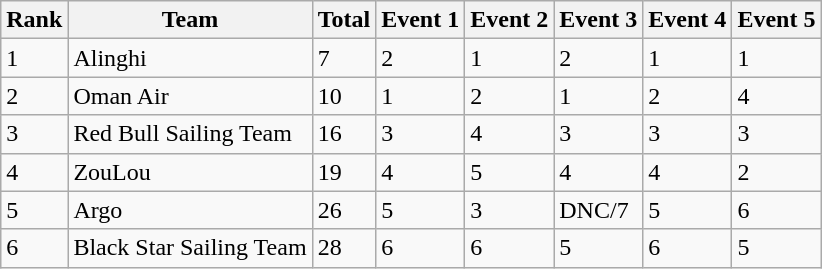<table class="wikitable">
<tr>
<th>Rank</th>
<th>Team</th>
<th>Total</th>
<th>Event 1</th>
<th>Event 2</th>
<th>Event 3</th>
<th>Event 4</th>
<th>Event 5</th>
</tr>
<tr>
<td>1</td>
<td>Alinghi</td>
<td>7</td>
<td>2</td>
<td>1</td>
<td>2</td>
<td>1</td>
<td>1</td>
</tr>
<tr>
<td>2</td>
<td>Oman Air</td>
<td>10</td>
<td>1</td>
<td>2</td>
<td>1</td>
<td>2</td>
<td>4</td>
</tr>
<tr>
<td>3</td>
<td>Red Bull Sailing Team</td>
<td>16</td>
<td>3</td>
<td>4</td>
<td>3</td>
<td>3</td>
<td>3</td>
</tr>
<tr>
<td>4</td>
<td>ZouLou</td>
<td>19</td>
<td>4</td>
<td>5</td>
<td>4</td>
<td>4</td>
<td>2</td>
</tr>
<tr>
<td>5</td>
<td>Argo</td>
<td>26</td>
<td>5</td>
<td>3</td>
<td>DNC/7</td>
<td>5</td>
<td>6</td>
</tr>
<tr>
<td>6</td>
<td>Black Star Sailing Team</td>
<td>28</td>
<td>6</td>
<td>6</td>
<td>5</td>
<td>6</td>
<td>5</td>
</tr>
</table>
